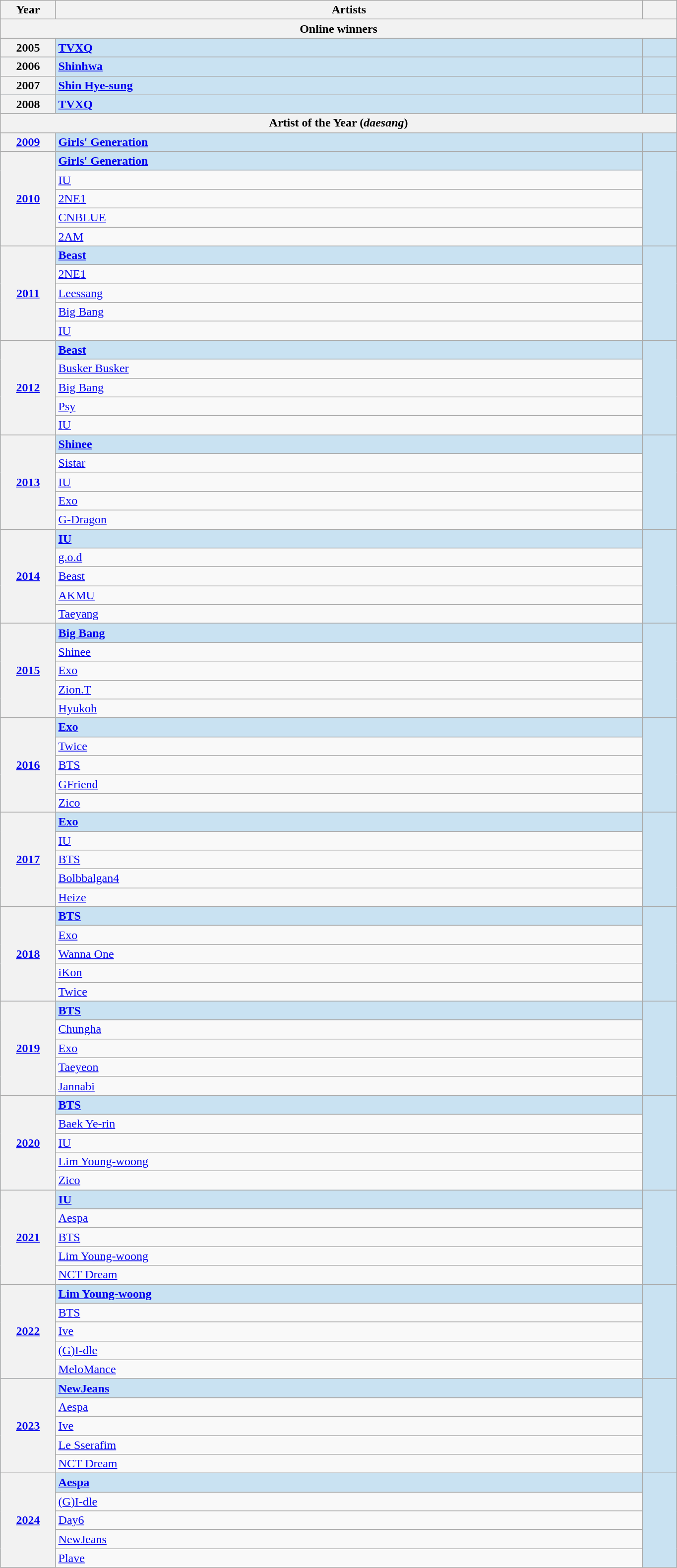<table class="wikitable" width="72%">
<tr>
<th width="8%">Year</th>
<th width="85%">Artists</th>
<th scope="col" class="unsortable" ! width="5%"></th>
</tr>
<tr>
<th colspan="3">Online winners</th>
</tr>
<tr style="background:#c9e2f2">
<th>2005</th>
<td><strong><a href='#'>TVXQ</a></strong></td>
<td style="text-align:center;"></td>
</tr>
<tr style="background:#c9e2f2">
<th>2006</th>
<td><strong><a href='#'>Shinhwa</a></strong></td>
<td style="text-align:center;"></td>
</tr>
<tr style="background:#c9e2f2">
<th>2007</th>
<td><strong><a href='#'>Shin Hye-sung</a></strong></td>
<td style="text-align:center;"></td>
</tr>
<tr style="background:#c9e2f2">
<th>2008</th>
<td><strong><a href='#'>TVXQ</a></strong></td>
<td style="text-align:center;"></td>
</tr>
<tr>
<th colspan="3">Artist of the Year (<em>daesang</em>)</th>
</tr>
<tr style="background:#c9e2f2">
<th><a href='#'>2009</a></th>
<td><strong><a href='#'>Girls' Generation</a></strong></td>
<td style="text-align:center;"></td>
</tr>
<tr style="background:#c9e2f2">
<th rowspan="5"><a href='#'>2010</a></th>
<td><strong><a href='#'>Girls' Generation</a></strong></td>
<td rowspan="5" style="text-align:center;"></td>
</tr>
<tr>
<td><a href='#'>IU</a></td>
</tr>
<tr>
<td><a href='#'>2NE1</a></td>
</tr>
<tr>
<td><a href='#'>CNBLUE</a></td>
</tr>
<tr>
<td><a href='#'>2AM</a></td>
</tr>
<tr style="background:#c9e2f2">
<th rowspan="5"><a href='#'>2011</a></th>
<td><a href='#'><strong>Beast</strong></a></td>
<td style="text-align:center;" rowspan="5"></td>
</tr>
<tr>
<td><a href='#'>2NE1</a></td>
</tr>
<tr>
<td><a href='#'>Leessang</a></td>
</tr>
<tr>
<td><a href='#'>Big Bang</a></td>
</tr>
<tr>
<td><a href='#'>IU</a></td>
</tr>
<tr style="background:#c9e2f2">
<th rowspan="5"><a href='#'>2012</a></th>
<td><a href='#'><strong>Beast</strong></a></td>
<td style="text-align:center;" rowspan="5"></td>
</tr>
<tr>
<td><a href='#'>Busker Busker</a></td>
</tr>
<tr>
<td><a href='#'>Big Bang</a></td>
</tr>
<tr>
<td><a href='#'>Psy</a></td>
</tr>
<tr>
<td><a href='#'>IU</a></td>
</tr>
<tr style="background:#c9e2f2">
<th rowspan="5"><a href='#'>2013</a></th>
<td><strong><a href='#'>Shinee</a></strong></td>
<td style="text-align:center;" rowspan="5"></td>
</tr>
<tr>
<td><a href='#'>Sistar</a></td>
</tr>
<tr>
<td><a href='#'>IU</a></td>
</tr>
<tr>
<td><a href='#'>Exo</a></td>
</tr>
<tr>
<td><a href='#'>G-Dragon</a></td>
</tr>
<tr style="background:#c9e2f2">
<th rowspan="5"><a href='#'>2014</a></th>
<td><a href='#'><strong>IU</strong></a></td>
<td style="text-align:center;" rowspan="5"></td>
</tr>
<tr>
<td><a href='#'>g.o.d</a></td>
</tr>
<tr>
<td><a href='#'>Beast</a></td>
</tr>
<tr>
<td><a href='#'>AKMU</a></td>
</tr>
<tr>
<td><a href='#'>Taeyang</a></td>
</tr>
<tr style="background:#c9e2f2">
<th rowspan="5"><a href='#'>2015</a></th>
<td><a href='#'><strong>Big Bang</strong></a></td>
<td style="text-align:center;" rowspan="5"></td>
</tr>
<tr>
<td><a href='#'>Shinee</a></td>
</tr>
<tr>
<td><a href='#'>Exo</a></td>
</tr>
<tr>
<td><a href='#'>Zion.T</a></td>
</tr>
<tr>
<td><a href='#'>Hyukoh</a></td>
</tr>
<tr style="background:#c9e2f2">
<th rowspan="5"><a href='#'>2016</a></th>
<td><strong><a href='#'>Exo</a></strong></td>
<td style="text-align:center;" rowspan="5"></td>
</tr>
<tr>
<td><a href='#'>Twice</a></td>
</tr>
<tr>
<td><a href='#'>BTS</a></td>
</tr>
<tr>
<td><a href='#'>GFriend</a></td>
</tr>
<tr>
<td><a href='#'>Zico</a></td>
</tr>
<tr style="background:#c9e2f2">
<th rowspan="5"><a href='#'>2017</a></th>
<td><strong><a href='#'>Exo</a></strong></td>
<td style="text-align:center;" rowspan="5"></td>
</tr>
<tr>
<td><a href='#'>IU</a></td>
</tr>
<tr>
<td><a href='#'>BTS</a></td>
</tr>
<tr>
<td><a href='#'>Bolbbalgan4</a></td>
</tr>
<tr>
<td><a href='#'>Heize</a></td>
</tr>
<tr style="background:#c9e2f2">
<th rowspan="5"><a href='#'>2018</a></th>
<td><strong><a href='#'>BTS</a></strong></td>
<td style="text-align:center;" rowspan="5"></td>
</tr>
<tr>
<td><a href='#'>Exo</a></td>
</tr>
<tr>
<td><a href='#'>Wanna One</a></td>
</tr>
<tr>
<td><a href='#'>iKon</a></td>
</tr>
<tr>
<td><a href='#'>Twice</a></td>
</tr>
<tr style="background:#c9e2f2">
<th rowspan="5"><a href='#'>2019</a></th>
<td><strong><a href='#'>BTS</a></strong></td>
<td style="text-align:center;" rowspan="5"></td>
</tr>
<tr>
<td><a href='#'>Chungha</a></td>
</tr>
<tr>
<td><a href='#'>Exo</a></td>
</tr>
<tr>
<td><a href='#'>Taeyeon</a></td>
</tr>
<tr>
<td><a href='#'>Jannabi</a></td>
</tr>
<tr style="background:#c9e2f2">
<th rowspan="5"><a href='#'>2020</a></th>
<td><strong><a href='#'>BTS</a></strong></td>
<td style="text-align:center;" rowspan="5"></td>
</tr>
<tr>
<td><a href='#'>Baek Ye-rin</a></td>
</tr>
<tr>
<td><a href='#'>IU</a></td>
</tr>
<tr>
<td><a href='#'>Lim Young-woong</a></td>
</tr>
<tr>
<td><a href='#'>Zico</a></td>
</tr>
<tr style="background:#c9e2f2">
<th rowspan="5"><a href='#'>2021</a></th>
<td><a href='#'><strong>IU</strong></a></td>
<td style="text-align:center;" rowspan="5"></td>
</tr>
<tr>
<td><a href='#'>Aespa</a></td>
</tr>
<tr>
<td><a href='#'>BTS</a></td>
</tr>
<tr>
<td><a href='#'>Lim Young-woong</a></td>
</tr>
<tr>
<td><a href='#'>NCT Dream</a></td>
</tr>
<tr style="background:#c9e2f2">
<th rowspan="5"><a href='#'>2022</a></th>
<td><strong><a href='#'>Lim Young-woong</a></strong></td>
<td style="text-align:center;" rowspan="5"></td>
</tr>
<tr>
<td><a href='#'>BTS</a></td>
</tr>
<tr>
<td><a href='#'>Ive</a></td>
</tr>
<tr>
<td><a href='#'>(G)I-dle</a></td>
</tr>
<tr>
<td><a href='#'>MeloMance</a></td>
</tr>
<tr style="background:#c9e2f2">
<th rowspan="5"><a href='#'>2023</a></th>
<td><strong><a href='#'>NewJeans</a></strong></td>
<td style="text-align:center;" rowspan="5"></td>
</tr>
<tr>
<td><a href='#'>Aespa</a></td>
</tr>
<tr>
<td><a href='#'>Ive</a></td>
</tr>
<tr>
<td><a href='#'>Le Sserafim</a></td>
</tr>
<tr>
<td><a href='#'>NCT Dream</a></td>
</tr>
<tr style="background:#c9e2f2">
<th rowspan="5"><a href='#'>2024</a></th>
<td><strong><a href='#'>Aespa</a></strong></td>
<td style="text-align:center;" rowspan="5"></td>
</tr>
<tr>
<td><a href='#'>(G)I-dle</a></td>
</tr>
<tr>
<td><a href='#'>Day6</a></td>
</tr>
<tr>
<td><a href='#'>NewJeans</a></td>
</tr>
<tr>
<td><a href='#'>Plave</a></td>
</tr>
</table>
